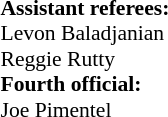<table width=50% style="font-size: 90%">
<tr>
<td><br><strong>Assistant referees:</strong>
<br> Levon Baladjanian
<br> Reggie Rutty
<br><strong>Fourth official:</strong>
<br> Joe Pimentel</td>
</tr>
</table>
